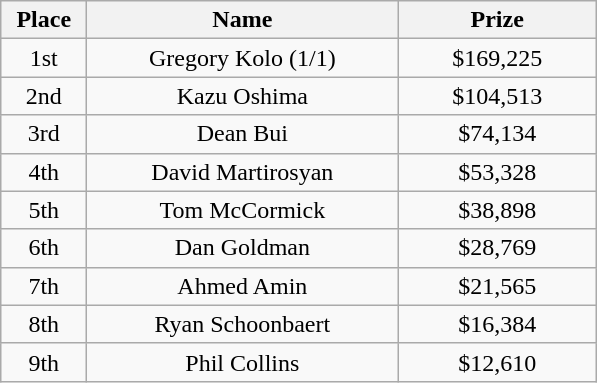<table class="wikitable">
<tr>
<th width="50">Place</th>
<th width="200">Name</th>
<th width="125">Prize</th>
</tr>
<tr>
<td align = "center">1st</td>
<td align = "center">Gregory Kolo (1/1)</td>
<td align = "center">$169,225</td>
</tr>
<tr>
<td align = "center">2nd</td>
<td align = "center">Kazu Oshima</td>
<td align = "center">$104,513</td>
</tr>
<tr>
<td align = "center">3rd</td>
<td align = "center">Dean Bui</td>
<td align = "center">$74,134</td>
</tr>
<tr>
<td align = "center">4th</td>
<td align = "center">David Martirosyan</td>
<td align = "center">$53,328</td>
</tr>
<tr>
<td align = "center">5th</td>
<td align = "center">Tom McCormick</td>
<td align = "center">$38,898</td>
</tr>
<tr>
<td align = "center">6th</td>
<td align = "center">Dan Goldman</td>
<td align = "center">$28,769</td>
</tr>
<tr>
<td align = "center">7th</td>
<td align = "center">Ahmed Amin</td>
<td align = "center">$21,565</td>
</tr>
<tr>
<td align = "center">8th</td>
<td align = "center">Ryan Schoonbaert</td>
<td align = "center">$16,384</td>
</tr>
<tr>
<td align = "center">9th</td>
<td align = "center">Phil Collins</td>
<td align = "center">$12,610</td>
</tr>
</table>
